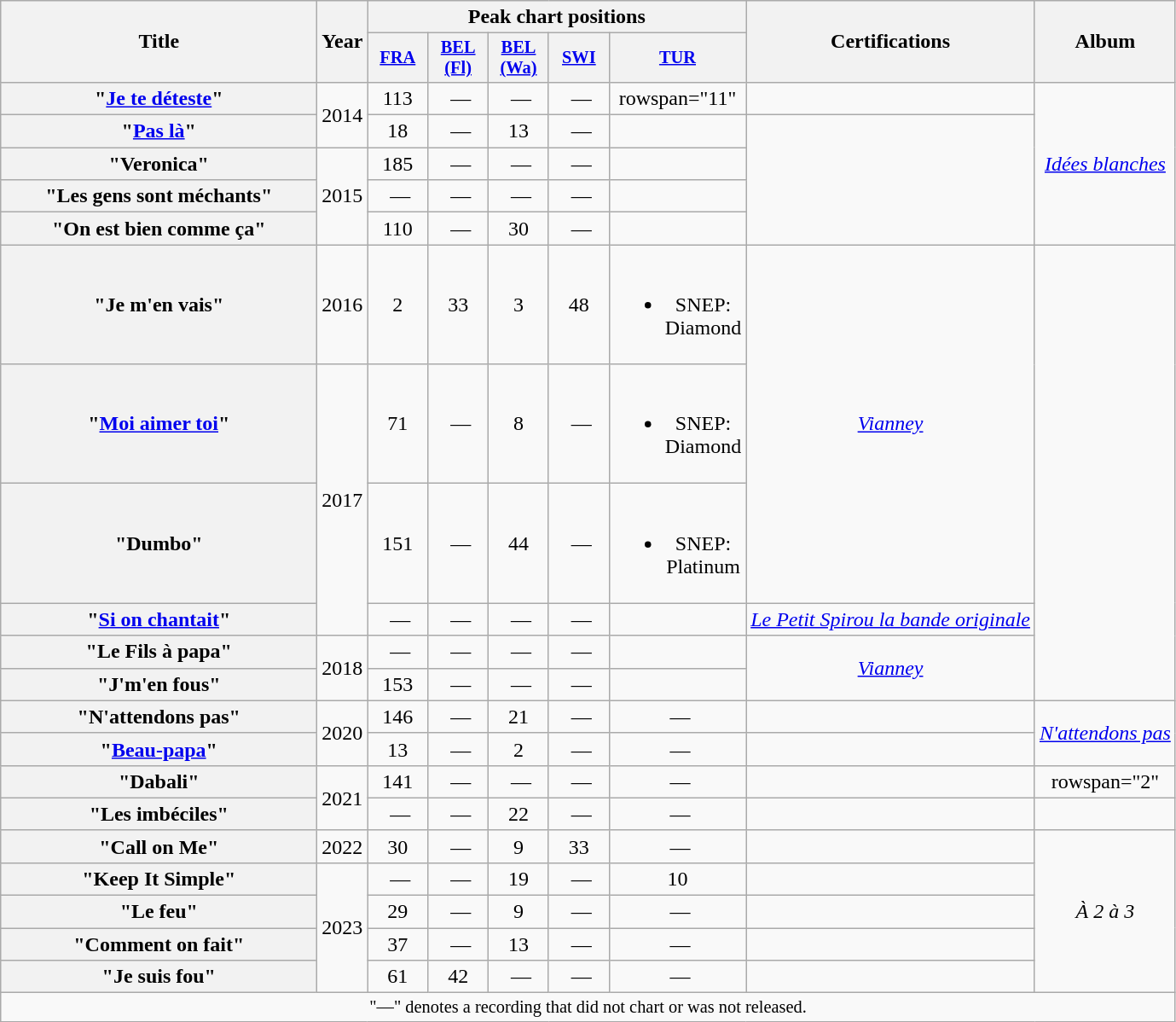<table class="wikitable plainrowheaders" style="text-align:center;">
<tr>
<th scope="col" rowspan="2" style="width:15em;">Title</th>
<th scope="col" rowspan="2" style="width:1em;">Year</th>
<th scope="col" colspan="5">Peak chart positions</th>
<th scope="col" rowspan="2">Certifications</th>
<th scope="col" rowspan="2">Album</th>
</tr>
<tr>
<th scope="col" style="width:3em;font-size:85%;"><a href='#'>FRA</a><br></th>
<th scope="col" style="width:3em;font-size:85%;"><a href='#'>BEL<br>(Fl)</a><br></th>
<th scope="col" style="width:3em;font-size:85%;"><a href='#'>BEL<br>(Wa)</a><br></th>
<th scope="col" style="width:3em;font-size:85%;"><a href='#'>SWI</a><br></th>
<th scope="col" style="width:3em;font-size:85%;"><a href='#'>TUR</a><br></th>
</tr>
<tr>
<th scope="row">"<a href='#'>Je te déteste</a>"</th>
<td rowspan="2">2014</td>
<td>113</td>
<td> —</td>
<td> —</td>
<td> —</td>
<td>rowspan="11" </td>
<td></td>
<td rowspan="5"><em><a href='#'>Idées blanches</a></em></td>
</tr>
<tr>
<th scope="row">"<a href='#'>Pas là</a>"</th>
<td>18</td>
<td> —</td>
<td>13</td>
<td> —</td>
<td></td>
</tr>
<tr>
<th scope="row">"Veronica"</th>
<td rowspan="3">2015</td>
<td>185</td>
<td> —</td>
<td> —</td>
<td> —</td>
<td></td>
</tr>
<tr>
<th scope="row">"Les gens sont méchants"</th>
<td> —</td>
<td> —</td>
<td> —</td>
<td> —</td>
<td></td>
</tr>
<tr>
<th scope="row">"On est bien comme ça"</th>
<td>110</td>
<td> —</td>
<td>30</td>
<td> —</td>
<td></td>
</tr>
<tr>
<th scope="row">"Je m'en vais"</th>
<td>2016</td>
<td>2</td>
<td>33</td>
<td>3</td>
<td>48</td>
<td><br><ul><li>SNEP: Diamond</li></ul></td>
<td rowspan="3"><em><a href='#'>Vianney</a></em></td>
</tr>
<tr>
<th scope="row">"<a href='#'>Moi aimer toi</a>"</th>
<td rowspan="3">2017</td>
<td>71</td>
<td> —</td>
<td>8</td>
<td> —</td>
<td><br><ul><li>SNEP: Diamond</li></ul></td>
</tr>
<tr>
<th scope="row">"Dumbo"</th>
<td>151</td>
<td> —</td>
<td>44</td>
<td> —</td>
<td><br><ul><li>SNEP: Platinum</li></ul></td>
</tr>
<tr>
<th scope="row">"<a href='#'>Si on chantait</a>"</th>
<td> —</td>
<td> —</td>
<td> —</td>
<td> —</td>
<td></td>
<td><em><a href='#'>Le Petit Spirou la bande originale</a></em></td>
</tr>
<tr>
<th scope="row">"Le Fils à papa"</th>
<td rowspan="2">2018</td>
<td> —</td>
<td> —</td>
<td> —</td>
<td> —</td>
<td></td>
<td rowspan="2"><em><a href='#'>Vianney</a></em></td>
</tr>
<tr>
<th scope="row">"J'm'en fous"</th>
<td>153</td>
<td> —</td>
<td> —</td>
<td> —</td>
<td></td>
</tr>
<tr>
<th scope="row">"N'attendons pas"</th>
<td rowspan="2">2020</td>
<td>146</td>
<td> —</td>
<td>21</td>
<td> —</td>
<td> —</td>
<td></td>
<td rowspan="2"><em><a href='#'>N'attendons pas</a></em></td>
</tr>
<tr>
<th scope="row">"<a href='#'>Beau-papa</a>"</th>
<td>13</td>
<td> —</td>
<td>2</td>
<td> —</td>
<td> —</td>
<td></td>
</tr>
<tr>
<th scope="row">"Dabali"</th>
<td rowspan="2">2021</td>
<td>141</td>
<td> —</td>
<td> —</td>
<td> —</td>
<td> —</td>
<td></td>
<td>rowspan="2" </td>
</tr>
<tr>
<th scope="row">"Les imbéciles"</th>
<td> —</td>
<td> —</td>
<td>22</td>
<td> —</td>
<td> —</td>
<td></td>
</tr>
<tr>
<th scope="row">"Call on Me"<br></th>
<td>2022</td>
<td>30</td>
<td> —</td>
<td>9</td>
<td>33</td>
<td> —</td>
<td></td>
<td rowspan="5"><em>À 2 à 3</em></td>
</tr>
<tr>
<th scope="row">"Keep It Simple"<br></th>
<td rowspan="4">2023</td>
<td> —</td>
<td> —</td>
<td>19</td>
<td> —</td>
<td>10</td>
<td></td>
</tr>
<tr>
<th scope="row">"Le feu"<br></th>
<td>29</td>
<td> —</td>
<td>9</td>
<td> —</td>
<td> —</td>
<td></td>
</tr>
<tr>
<th scope="row">"Comment on fait"<br></th>
<td>37</td>
<td> —</td>
<td>13</td>
<td> —</td>
<td> —</td>
<td></td>
</tr>
<tr>
<th scope="row">"Je suis fou"<br></th>
<td>61</td>
<td>42</td>
<td> —</td>
<td> —</td>
<td> —</td>
<td></td>
</tr>
<tr>
<td style="font-size:85%;" colspan="9">"—" denotes a recording that did not chart or was not released.</td>
</tr>
</table>
